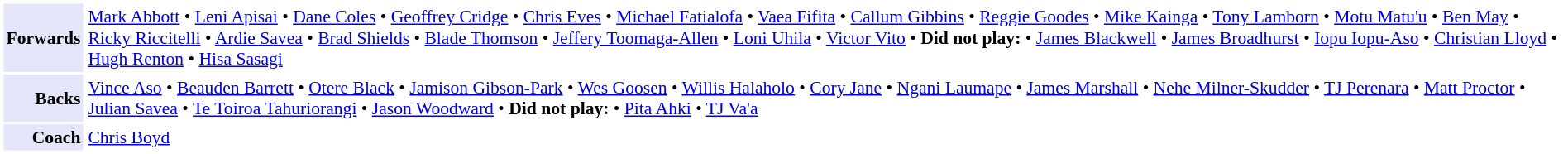<table cellpadding="2" style="border: 1px solid white; font-size:90%;">
<tr>
<td style="text-align:right;" bgcolor="lavender"><strong>Forwards</strong></td>
<td style="text-align:left;"><a href='#'>Mark Abbott</a> • <a href='#'>Leni Apisai</a> • <a href='#'>Dane Coles</a> • <a href='#'>Geoffrey Cridge</a> • <a href='#'>Chris Eves</a> • <a href='#'>Michael Fatialofa</a> • <a href='#'>Vaea Fifita</a> • <a href='#'>Callum Gibbins</a> • <a href='#'>Reggie Goodes</a> • <a href='#'>Mike Kainga</a> • <a href='#'>Tony Lamborn</a> • <a href='#'>Motu Matu'u</a> • <a href='#'>Ben May</a> • <a href='#'>Ricky Riccitelli</a> • <a href='#'>Ardie Savea</a> • <a href='#'>Brad Shields</a> • <a href='#'>Blade Thomson</a> • <a href='#'>Jeffery Toomaga-Allen</a> • <a href='#'>Loni Uhila</a> • <a href='#'>Victor Vito</a> • <strong>Did not play:</strong> • <a href='#'>James Blackwell</a> • <a href='#'>James Broadhurst</a> • <a href='#'>Iopu Iopu-Aso</a> • <a href='#'>Christian Lloyd</a> • <a href='#'>Hugh Renton</a> • <a href='#'>Hisa Sasagi</a></td>
</tr>
<tr>
<td style="text-align:right;" bgcolor="lavender"><strong>Backs</strong></td>
<td style="text-align:left;"><a href='#'>Vince Aso</a> • <a href='#'>Beauden Barrett</a> • <a href='#'>Otere Black</a> • <a href='#'>Jamison Gibson-Park</a> • <a href='#'>Wes Goosen</a> • <a href='#'>Willis Halaholo</a> • <a href='#'>Cory Jane</a> • <a href='#'>Ngani Laumape</a> • <a href='#'>James Marshall</a> • <a href='#'>Nehe Milner-Skudder</a> • <a href='#'>TJ Perenara</a> • <a href='#'>Matt Proctor</a> • <a href='#'>Julian Savea</a> • <a href='#'>Te Toiroa Tahuriorangi</a> • <a href='#'>Jason Woodward</a> • <strong>Did not play:</strong> • <a href='#'>Pita Ahki</a> • <a href='#'>TJ Va'a</a></td>
</tr>
<tr>
<td style="text-align:right;" bgcolor="lavender"><strong>Coach</strong></td>
<td style="text-align:left;"><a href='#'>Chris Boyd</a></td>
</tr>
</table>
